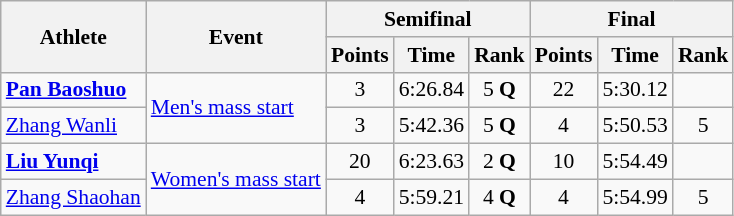<table class="wikitable" style="font-size:90%">
<tr>
<th rowspan=2>Athlete</th>
<th rowspan=2>Event</th>
<th colspan=3>Semifinal</th>
<th colspan=3>Final</th>
</tr>
<tr>
<th>Points</th>
<th>Time</th>
<th>Rank</th>
<th>Points</th>
<th>Time</th>
<th>Rank</th>
</tr>
<tr align=center>
<td align=left><strong><a href='#'>Pan Baoshuo</a></strong></td>
<td align=left rowspan=2><a href='#'>Men's mass start</a></td>
<td>3</td>
<td>6:26.84</td>
<td>5 <strong>Q</strong></td>
<td>22</td>
<td>5:30.12</td>
<td></td>
</tr>
<tr align=center>
<td align=left><a href='#'>Zhang Wanli</a></td>
<td>3</td>
<td>5:42.36</td>
<td>5 <strong>Q</strong></td>
<td>4</td>
<td>5:50.53</td>
<td>5</td>
</tr>
<tr align=center>
<td align=left><strong><a href='#'>Liu Yunqi</a></strong></td>
<td align=left rowspan=2><a href='#'>Women's mass start</a></td>
<td>20</td>
<td>6:23.63</td>
<td>2 <strong>Q</strong></td>
<td>10</td>
<td>5:54.49</td>
<td></td>
</tr>
<tr align=center>
<td align=left><a href='#'>Zhang Shaohan</a></td>
<td>4</td>
<td>5:59.21</td>
<td>4 <strong>Q</strong></td>
<td>4</td>
<td>5:54.99</td>
<td>5</td>
</tr>
</table>
